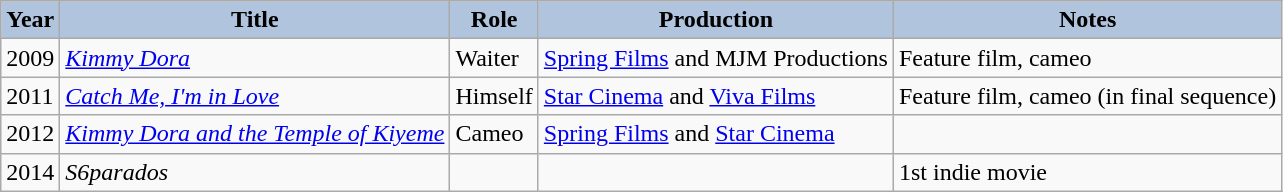<table class="wikitable">
<tr>
<th style="background:#B0C4DE;">Year</th>
<th style="background:#B0C4DE;">Title</th>
<th style="background:#B0C4DE;">Role</th>
<th style="background:#B0C4DE;">Production</th>
<th style="background:#B0C4DE;">Notes</th>
</tr>
<tr>
<td>2009</td>
<td><em><a href='#'>Kimmy Dora</a></em></td>
<td>Waiter</td>
<td><a href='#'>Spring Films</a> and MJM Productions</td>
<td>Feature film, cameo</td>
</tr>
<tr>
<td>2011</td>
<td><em><a href='#'>Catch Me, I'm in Love</a></em></td>
<td>Himself</td>
<td><a href='#'>Star Cinema</a> and <a href='#'>Viva Films</a></td>
<td>Feature film, cameo (in final sequence)</td>
</tr>
<tr>
<td>2012</td>
<td><em><a href='#'>Kimmy Dora and the Temple of Kiyeme</a></em></td>
<td>Cameo</td>
<td><a href='#'>Spring Films</a> and <a href='#'>Star Cinema</a></td>
<td></td>
</tr>
<tr>
<td>2014</td>
<td><em>S6parados</em></td>
<td></td>
<td></td>
<td>1st indie movie</td>
</tr>
</table>
